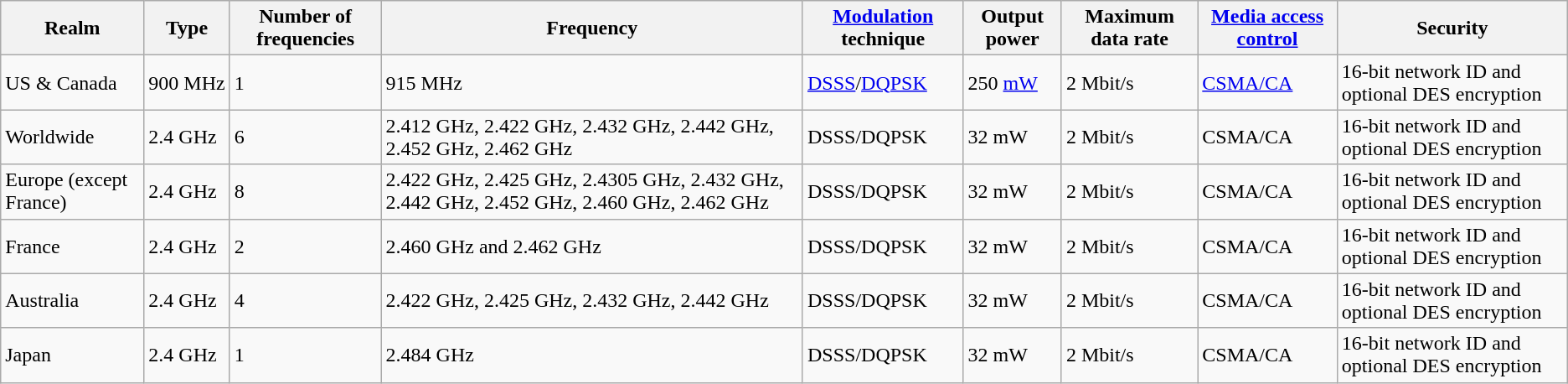<table class="wikitable">
<tr>
<th>Realm</th>
<th>Type</th>
<th>Number of frequencies</th>
<th>Frequency</th>
<th><a href='#'>Modulation</a> technique</th>
<th>Output power</th>
<th>Maximum data rate</th>
<th><a href='#'>Media access control</a></th>
<th>Security</th>
</tr>
<tr>
<td>US & Canada</td>
<td>900 MHz</td>
<td>1</td>
<td>915 MHz</td>
<td><a href='#'>DSSS</a>/<a href='#'>DQPSK</a></td>
<td>250 <a href='#'>mW</a></td>
<td>2 Mbit/s</td>
<td><a href='#'>CSMA/CA</a></td>
<td>16-bit network ID and optional DES encryption</td>
</tr>
<tr>
<td>Worldwide</td>
<td>2.4 GHz</td>
<td>6</td>
<td>2.412 GHz, 2.422 GHz, 2.432 GHz, 2.442 GHz, 2.452 GHz, 2.462 GHz</td>
<td>DSSS/DQPSK</td>
<td>32 mW</td>
<td>2 Mbit/s</td>
<td>CSMA/CA</td>
<td>16-bit network ID and optional DES encryption</td>
</tr>
<tr>
<td>Europe (except France)</td>
<td>2.4 GHz</td>
<td>8</td>
<td>2.422 GHz, 2.425 GHz, 2.4305 GHz, 2.432 GHz, 2.442 GHz, 2.452 GHz, 2.460 GHz, 2.462 GHz</td>
<td>DSSS/DQPSK</td>
<td>32 mW</td>
<td>2 Mbit/s</td>
<td>CSMA/CA</td>
<td>16-bit network ID and optional DES encryption</td>
</tr>
<tr>
<td>France</td>
<td>2.4 GHz</td>
<td>2</td>
<td>2.460 GHz and 2.462 GHz</td>
<td>DSSS/DQPSK</td>
<td>32 mW</td>
<td>2 Mbit/s</td>
<td>CSMA/CA</td>
<td>16-bit network ID and optional DES encryption</td>
</tr>
<tr>
<td>Australia</td>
<td>2.4 GHz</td>
<td>4</td>
<td>2.422 GHz, 2.425 GHz, 2.432 GHz, 2.442 GHz</td>
<td>DSSS/DQPSK</td>
<td>32 mW</td>
<td>2 Mbit/s</td>
<td>CSMA/CA</td>
<td>16-bit network ID and optional DES encryption</td>
</tr>
<tr>
<td>Japan</td>
<td>2.4 GHz</td>
<td>1</td>
<td>2.484 GHz</td>
<td>DSSS/DQPSK</td>
<td>32 mW</td>
<td>2 Mbit/s</td>
<td>CSMA/CA</td>
<td>16-bit network ID and optional DES encryption</td>
</tr>
</table>
